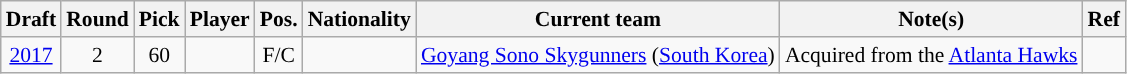<table class="wikitable sortable" style="text-align:left; font-size:90%;">
<tr>
<th>Draft</th>
<th>Round</th>
<th>Pick</th>
<th>Player</th>
<th>Pos.</th>
<th>Nationality</th>
<th>Current team</th>
<th>Note(s)</th>
<th class="unsortable">Ref</th>
</tr>
<tr>
<td style="text-align:center;"><a href='#'>2017</a></td>
<td style="text-align:center;">2</td>
<td style="text-align:center;">60</td>
<td></td>
<td style="text-align:center;">F/C</td>
<td></td>
<td><a href='#'>Goyang Sono Skygunners</a> (<a href='#'>South Korea</a>)</td>
<td>Acquired from the <a href='#'>Atlanta Hawks</a></td>
<td style="text-align:center;"></td>
</tr>
</table>
